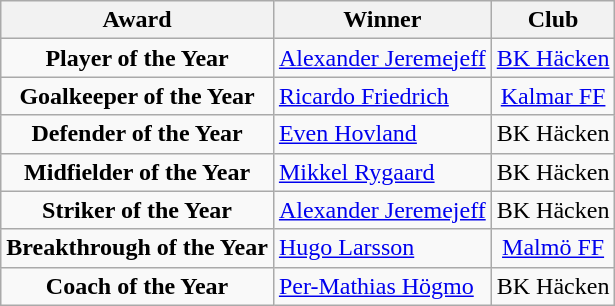<table class="wikitable" style="text-align:center">
<tr>
<th><strong>Award</strong></th>
<th><strong>Winner</strong></th>
<th>Club</th>
</tr>
<tr>
<td><strong>Player of the Year</strong></td>
<td align="left"> <a href='#'>Alexander Jeremejeff</a></td>
<td><a href='#'>BK Häcken</a></td>
</tr>
<tr>
<td><strong>Goalkeeper of the Year</strong></td>
<td align="left "> <a href='#'>Ricardo Friedrich</a></td>
<td><a href='#'>Kalmar FF</a></td>
</tr>
<tr>
<td><strong>Defender of the Year</strong></td>
<td align="left"> <a href='#'>Even Hovland</a></td>
<td>BK Häcken</td>
</tr>
<tr>
<td><strong>Midfielder of the Year</strong></td>
<td align="left"> <a href='#'>Mikkel Rygaard</a></td>
<td>BK Häcken</td>
</tr>
<tr>
<td><strong>Striker of the Year</strong></td>
<td align="left"> <a href='#'>Alexander Jeremejeff</a></td>
<td>BK Häcken</td>
</tr>
<tr>
<td><strong>Breakthrough of the Year</strong></td>
<td align="left"> <a href='#'>Hugo Larsson</a></td>
<td><a href='#'>Malmö FF</a></td>
</tr>
<tr>
<td><strong>Coach of the Year</strong></td>
<td align="left"> <a href='#'>Per-Mathias Högmo</a></td>
<td>BK Häcken</td>
</tr>
</table>
